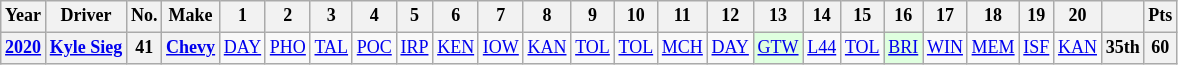<table class="wikitable" style="text-align:center; font-size:75%">
<tr>
<th>Year</th>
<th>Driver</th>
<th>No.</th>
<th>Make</th>
<th>1</th>
<th>2</th>
<th>3</th>
<th>4</th>
<th>5</th>
<th>6</th>
<th>7</th>
<th>8</th>
<th>9</th>
<th>10</th>
<th>11</th>
<th>12</th>
<th>13</th>
<th>14</th>
<th>15</th>
<th>16</th>
<th>17</th>
<th>18</th>
<th>19</th>
<th>20</th>
<th></th>
<th>Pts</th>
</tr>
<tr>
<th><a href='#'>2020</a></th>
<th><a href='#'>Kyle Sieg</a></th>
<th>41</th>
<th><a href='#'>Chevy</a></th>
<td><a href='#'>DAY</a></td>
<td><a href='#'>PHO</a></td>
<td><a href='#'>TAL</a></td>
<td><a href='#'>POC</a></td>
<td><a href='#'>IRP</a></td>
<td><a href='#'>KEN</a></td>
<td><a href='#'>IOW</a></td>
<td><a href='#'>KAN</a></td>
<td><a href='#'>TOL</a></td>
<td><a href='#'>TOL</a></td>
<td><a href='#'>MCH</a></td>
<td><a href='#'>DAY</a></td>
<td style="background:#DFFFDF;"><a href='#'>GTW</a><br></td>
<td><a href='#'>L44</a></td>
<td><a href='#'>TOL</a></td>
<td style="background:#DFFFDF;"><a href='#'>BRI</a><br></td>
<td><a href='#'>WIN</a></td>
<td><a href='#'>MEM</a></td>
<td><a href='#'>ISF</a></td>
<td><a href='#'>KAN</a></td>
<th>35th</th>
<th>60</th>
</tr>
</table>
